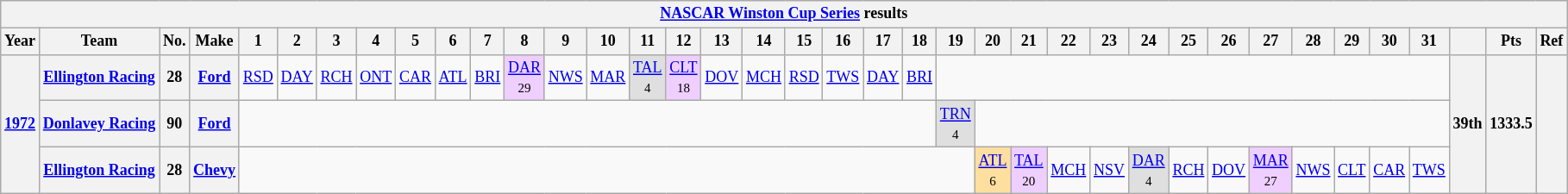<table class="wikitable" style="text-align:center; font-size:75%">
<tr>
<th colspan=45><a href='#'>NASCAR Winston Cup Series</a> results</th>
</tr>
<tr>
<th>Year</th>
<th>Team</th>
<th>No.</th>
<th>Make</th>
<th>1</th>
<th>2</th>
<th>3</th>
<th>4</th>
<th>5</th>
<th>6</th>
<th>7</th>
<th>8</th>
<th>9</th>
<th>10</th>
<th>11</th>
<th>12</th>
<th>13</th>
<th>14</th>
<th>15</th>
<th>16</th>
<th>17</th>
<th>18</th>
<th>19</th>
<th>20</th>
<th>21</th>
<th>22</th>
<th>23</th>
<th>24</th>
<th>25</th>
<th>26</th>
<th>27</th>
<th>28</th>
<th>29</th>
<th>30</th>
<th>31</th>
<th></th>
<th>Pts</th>
<th>Ref</th>
</tr>
<tr>
<th rowspan=3><a href='#'>1972</a></th>
<th><a href='#'>Ellington Racing</a></th>
<th>28</th>
<th><a href='#'>Ford</a></th>
<td><a href='#'>RSD</a></td>
<td><a href='#'>DAY</a></td>
<td><a href='#'>RCH</a></td>
<td><a href='#'>ONT</a></td>
<td><a href='#'>CAR</a></td>
<td><a href='#'>ATL</a></td>
<td><a href='#'>BRI</a></td>
<td style="background:#EFCFFF;"><a href='#'>DAR</a><br><small>29</small></td>
<td><a href='#'>NWS</a></td>
<td><a href='#'>MAR</a></td>
<td style="background:#DFDFDF;"><a href='#'>TAL</a><br><small>4</small></td>
<td style="background:#EFCFFF;"><a href='#'>CLT</a><br><small>18</small></td>
<td><a href='#'>DOV</a></td>
<td><a href='#'>MCH</a></td>
<td><a href='#'>RSD</a></td>
<td><a href='#'>TWS</a></td>
<td><a href='#'>DAY</a></td>
<td><a href='#'>BRI</a></td>
<td colspan=13></td>
<th rowspan=3>39th</th>
<th rowspan=3>1333.5</th>
<th rowspan=3></th>
</tr>
<tr>
<th><a href='#'>Donlavey Racing</a></th>
<th>90</th>
<th><a href='#'>Ford</a></th>
<td colspan=18></td>
<td style="background:#DFDFDF;"><a href='#'>TRN</a><br><small>4</small></td>
<td colspan=12></td>
</tr>
<tr>
<th><a href='#'>Ellington Racing</a></th>
<th>28</th>
<th><a href='#'>Chevy</a></th>
<td colspan=19></td>
<td style="background:#FFDF9F;"><a href='#'>ATL</a><br><small>6</small></td>
<td style="background:#EFCFFF;"><a href='#'>TAL</a><br><small>20</small></td>
<td><a href='#'>MCH</a></td>
<td><a href='#'>NSV</a></td>
<td style="background:#DFDFDF;"><a href='#'>DAR</a><br><small>4</small></td>
<td><a href='#'>RCH</a></td>
<td><a href='#'>DOV</a></td>
<td style="background:#EFCFFF;"><a href='#'>MAR</a><br><small>27</small></td>
<td><a href='#'>NWS</a></td>
<td><a href='#'>CLT</a></td>
<td><a href='#'>CAR</a></td>
<td><a href='#'>TWS</a></td>
</tr>
</table>
